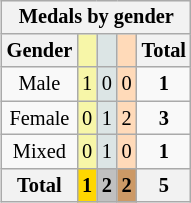<table class=wikitable style=font-size:85%;float:right;text-align:center>
<tr>
<th colspan=5>Medals by gender</th>
</tr>
<tr>
<th>Gender</th>
<td bgcolor=F7F6A8></td>
<td bgcolor=DCE5E5></td>
<td bgcolor=FFDAB9></td>
<th>Total</th>
</tr>
<tr>
<td>Male</td>
<td bgcolor=F7F6A8>1</td>
<td bgcolor=DCE5E5>0</td>
<td bgcolor=FFDAB9>0</td>
<td><strong>1</strong></td>
</tr>
<tr>
<td>Female</td>
<td bgcolor=F7F6A8>0</td>
<td bgcolor=DCE5E5>1</td>
<td bgcolor=FFDAB9>2</td>
<td><strong>3</strong></td>
</tr>
<tr>
<td>Mixed</td>
<td bgcolor=F7F6A8>0</td>
<td bgcolor=DCE5E5>1</td>
<td bgcolor=FFDAB9>0</td>
<td><strong>1</strong></td>
</tr>
<tr>
<th>Total</th>
<th style=background:gold>1</th>
<th style=background:silver>2</th>
<th style=background:#c96>2</th>
<th>5</th>
</tr>
</table>
